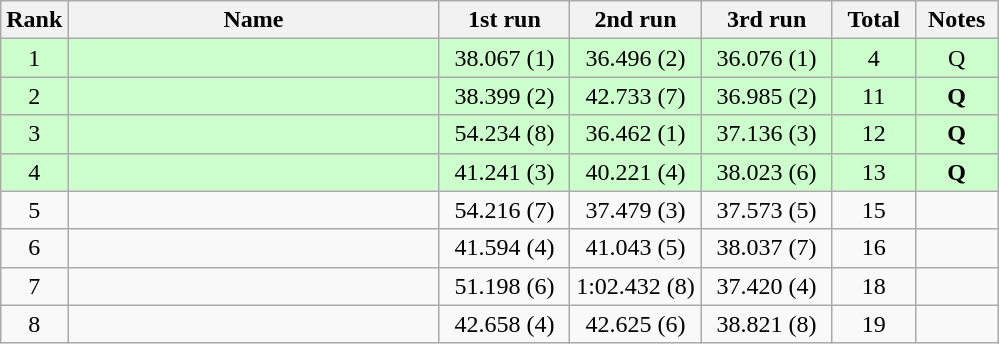<table class="sortable wikitable" style="text-align:center;">
<tr>
<th>Rank</th>
<th style="width:15em">Name</th>
<th style="width:5em">1st run</th>
<th style="width:5em">2nd run</th>
<th style="width:5em">3rd run</th>
<th style="width:3em">Total</th>
<th style="width:3em">Notes</th>
</tr>
<tr bgcolor=ccffcc>
<td>1</td>
<td align=left></td>
<td>38.067 (1)</td>
<td>36.496 (2)</td>
<td>36.076 (1)</td>
<td>4</td>
<td>Q</td>
</tr>
<tr bgcolor=ccffcc>
<td>2</td>
<td align=left></td>
<td>38.399 (2)</td>
<td>42.733 (7)</td>
<td>36.985 (2)</td>
<td>11</td>
<td><strong>Q</strong></td>
</tr>
<tr bgcolor=ccffcc>
<td>3</td>
<td align=left></td>
<td>54.234 (8)</td>
<td>36.462 (1)</td>
<td>37.136 (3)</td>
<td>12</td>
<td><strong>Q</strong></td>
</tr>
<tr bgcolor=ccffcc>
<td>4</td>
<td align=left></td>
<td>41.241 (3)</td>
<td>40.221 (4)</td>
<td>38.023 (6)</td>
<td>13</td>
<td><strong>Q</strong></td>
</tr>
<tr>
<td>5</td>
<td align=left></td>
<td>54.216 (7)</td>
<td>37.479 (3)</td>
<td>37.573 (5)</td>
<td>15</td>
<td></td>
</tr>
<tr>
<td>6</td>
<td align=left></td>
<td>41.594 (4)</td>
<td>41.043 (5)</td>
<td>38.037 (7)</td>
<td>16</td>
<td></td>
</tr>
<tr>
<td>7</td>
<td align=left></td>
<td>51.198 (6)</td>
<td>1:02.432 (8)</td>
<td>37.420 (4)</td>
<td>18</td>
<td></td>
</tr>
<tr>
<td>8</td>
<td align=left></td>
<td>42.658 (4)</td>
<td>42.625 (6)</td>
<td>38.821 (8)</td>
<td>19</td>
<td></td>
</tr>
</table>
